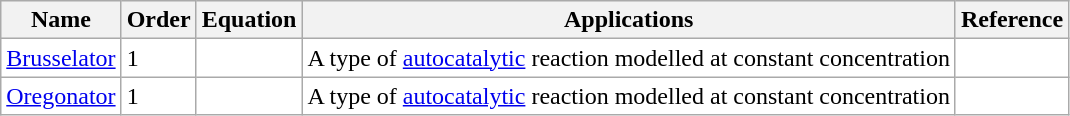<table class="wikitable" style="background: white; color: black; text-align: left">
<tr style="background: #eee">
<th>Name</th>
<th>Order</th>
<th>Equation</th>
<th>Applications</th>
<th>Reference</th>
</tr>
<tr>
<td><a href='#'>Brusselator</a></td>
<td>1</td>
<td></td>
<td>A type of <a href='#'>autocatalytic</a> reaction modelled at constant concentration</td>
<td></td>
</tr>
<tr>
<td><a href='#'>Oregonator</a></td>
<td>1</td>
<td></td>
<td>A type of <a href='#'>autocatalytic</a> reaction modelled at constant concentration</td>
<td></td>
</tr>
</table>
